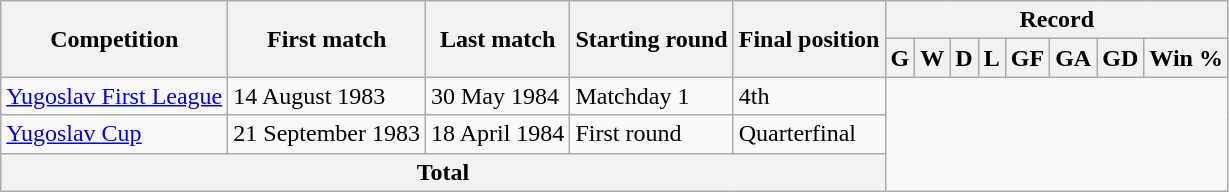<table class="wikitable" style="text-align: center">
<tr>
<th rowspan="2">Competition</th>
<th rowspan="2">First match</th>
<th rowspan="2">Last match</th>
<th rowspan="2">Starting round</th>
<th rowspan="2">Final position</th>
<th colspan="8">Record</th>
</tr>
<tr>
<th>G</th>
<th>W</th>
<th>D</th>
<th>L</th>
<th>GF</th>
<th>GA</th>
<th>GD</th>
<th>Win %</th>
</tr>
<tr>
<td align=left><a href='#'>Yugoslav First League</a></td>
<td align=left>14 August 1983</td>
<td align=left>30 May 1984</td>
<td align=left>Matchday 1</td>
<td align=left>4th<br></td>
</tr>
<tr>
<td align=left><a href='#'>Yugoslav Cup</a></td>
<td align=left>21 September 1983</td>
<td align=left>18 April 1984</td>
<td align=left>First round</td>
<td align=left>Quarterfinal<br></td>
</tr>
<tr>
<th colspan="5">Total<br></th>
</tr>
</table>
